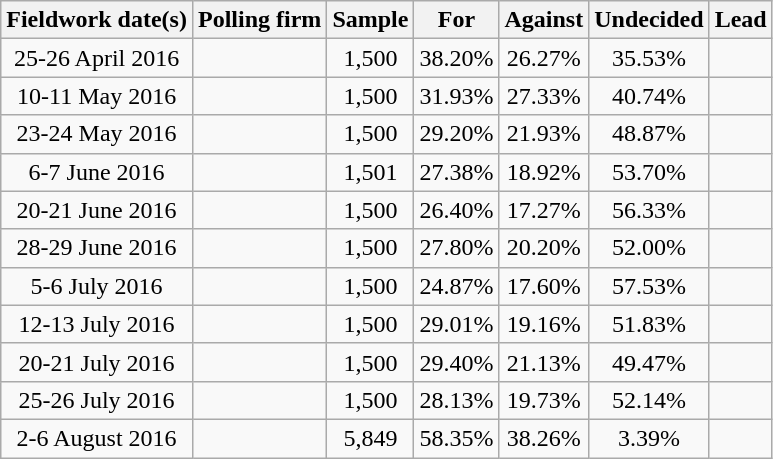<table class="wikitable sortable" style=text-align:center>
<tr>
<th>Fieldwork date(s)</th>
<th>Polling firm</th>
<th>Sample</th>
<th>For</th>
<th>Against</th>
<th>Undecided</th>
<th>Lead</th>
</tr>
<tr>
<td>25-26 April 2016</td>
<td></td>
<td>1,500</td>
<td>38.20%</td>
<td>26.27%</td>
<td>35.53%</td>
<td></td>
</tr>
<tr>
<td>10-11 May 2016</td>
<td></td>
<td>1,500</td>
<td>31.93%</td>
<td>27.33%</td>
<td>40.74%</td>
<td></td>
</tr>
<tr>
<td>23-24 May 2016</td>
<td></td>
<td>1,500</td>
<td>29.20%</td>
<td>21.93%</td>
<td>48.87%</td>
<td></td>
</tr>
<tr>
<td>6-7 June 2016</td>
<td></td>
<td>1,501</td>
<td>27.38%</td>
<td>18.92%</td>
<td>53.70%</td>
<td></td>
</tr>
<tr>
<td>20-21 June 2016</td>
<td></td>
<td>1,500</td>
<td>26.40%</td>
<td>17.27%</td>
<td>56.33%</td>
<td></td>
</tr>
<tr>
<td>28-29 June 2016</td>
<td></td>
<td>1,500</td>
<td>27.80%</td>
<td>20.20%</td>
<td>52.00%</td>
<td></td>
</tr>
<tr>
<td>5-6 July 2016</td>
<td></td>
<td>1,500</td>
<td>24.87%</td>
<td>17.60%</td>
<td>57.53%</td>
<td></td>
</tr>
<tr>
<td>12-13 July 2016</td>
<td></td>
<td>1,500</td>
<td>29.01%</td>
<td>19.16%</td>
<td>51.83%</td>
<td></td>
</tr>
<tr>
<td>20-21 July 2016</td>
<td></td>
<td>1,500</td>
<td>29.40%</td>
<td>21.13%</td>
<td>49.47%</td>
<td></td>
</tr>
<tr>
<td>25-26 July 2016</td>
<td></td>
<td>1,500</td>
<td>28.13%</td>
<td>19.73%</td>
<td>52.14%</td>
<td></td>
</tr>
<tr>
<td>2-6 August 2016</td>
<td></td>
<td>5,849</td>
<td>58.35%</td>
<td>38.26%</td>
<td>3.39%</td>
<td></td>
</tr>
</table>
